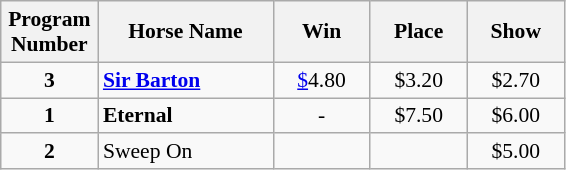<table class="wikitable sortable" style="font-size:90%">
<tr>
<th width="58px">Program <br> Number</th>
<th width="110px">Horse Name <br></th>
<th width="58px">Win <br></th>
<th width="58px">Place <br></th>
<th width="58px">Show</th>
</tr>
<tr>
<td align=center><strong>3</strong></td>
<td><strong><a href='#'>Sir Barton</a></strong></td>
<td align=center><a href='#'>$</a>4.80</td>
<td align=center>$3.20</td>
<td align=center>$2.70</td>
</tr>
<tr>
<td align=center><strong>1</strong></td>
<td><strong>Eternal</strong></td>
<td align=center>-</td>
<td align=center>$7.50</td>
<td align=center>$6.00</td>
</tr>
<tr>
<td align=center><strong>2</strong></td>
<td>Sweep On</td>
<td align=center></td>
<td align=center></td>
<td align=center>$5.00</td>
</tr>
</table>
